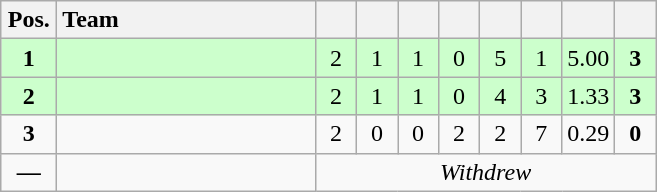<table class="wikitable" style="text-align: center;">
<tr>
<th width=30>Pos.</th>
<th width=165 style="text-align:left;">Team</th>
<th width=20></th>
<th width=20></th>
<th width=20></th>
<th width=20></th>
<th width=20></th>
<th width=20></th>
<th width=20></th>
<th width=20></th>
</tr>
<tr style="background:#ccffcc;">
<td><strong>1</strong></td>
<td style="text-align:left;"></td>
<td>2</td>
<td>1</td>
<td>1</td>
<td>0</td>
<td>5</td>
<td>1</td>
<td>5.00</td>
<td><strong>3</strong></td>
</tr>
<tr style="background:#ccffcc;">
<td><strong>2</strong></td>
<td style="text-align:left;"></td>
<td>2</td>
<td>1</td>
<td>1</td>
<td>0</td>
<td>4</td>
<td>3</td>
<td>1.33</td>
<td><strong>3</strong></td>
</tr>
<tr>
<td><strong>3</strong></td>
<td style="text-align:left;"></td>
<td>2</td>
<td>0</td>
<td>0</td>
<td>2</td>
<td>2</td>
<td>7</td>
<td>0.29</td>
<td><strong>0</strong></td>
</tr>
<tr>
<td><strong>—</strong></td>
<td style="text-align:left;"></td>
<td colspan=8><em>Withdrew</em></td>
</tr>
</table>
